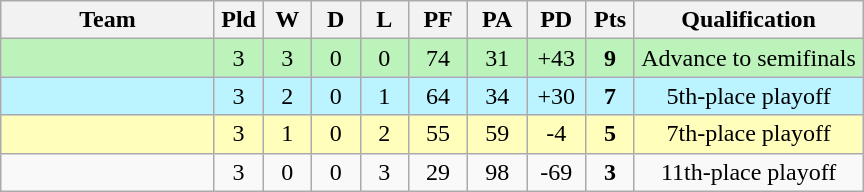<table class="wikitable" style="text-align:center;">
<tr>
<th width=135>Team</th>
<th width=25 abbr="Played">Pld</th>
<th width=25 abbr="Won">W</th>
<th width=25 abbr="Drawn">D</th>
<th width=25 abbr="Lost">L</th>
<th width=32 abbr="Points for">PF</th>
<th width=32 abbr="Points against">PA</th>
<th width=32 abbr="Points difference">PD</th>
<th width=25 abbr="Points">Pts</th>
<th width=145>Qualification</th>
</tr>
<tr style="background:#BBF3BB;">
<td align=left></td>
<td>3</td>
<td>3</td>
<td>0</td>
<td>0</td>
<td>74</td>
<td>31</td>
<td>+43</td>
<td><strong>9</strong></td>
<td>Advance to semifinals</td>
</tr>
<tr style="background:#BBF3FF;">
<td align=left></td>
<td>3</td>
<td>2</td>
<td>0</td>
<td>1</td>
<td>64</td>
<td>34</td>
<td>+30</td>
<td><strong>7</strong></td>
<td>5th-place playoff</td>
</tr>
<tr style="background:#FFFFBB;">
<td align=left></td>
<td>3</td>
<td>1</td>
<td>0</td>
<td>2</td>
<td>55</td>
<td>59</td>
<td>-4</td>
<td><strong>5</strong></td>
<td>7th-place playoff</td>
</tr>
<tr>
<td align=left></td>
<td>3</td>
<td>0</td>
<td>0</td>
<td>3</td>
<td>29</td>
<td>98</td>
<td>-69</td>
<td><strong>3</strong></td>
<td>11th-place playoff</td>
</tr>
</table>
